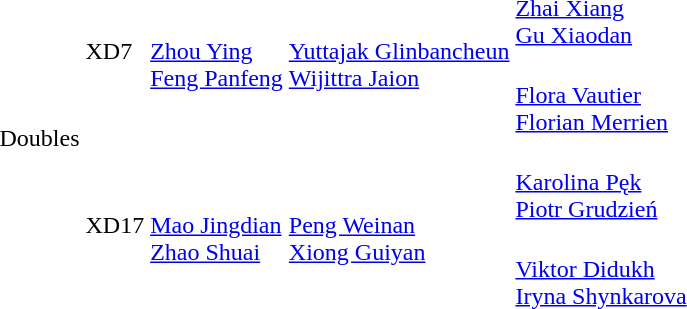<table>
<tr>
<td rowspan="4">Doubles</td>
<td rowspan="2">XD7<br></td>
<td rowspan="2"><br><a href='#'>Zhou Ying</a><br><a href='#'>Feng Panfeng</a></td>
<td rowspan="2"><br><a href='#'>Yuttajak Glinbancheun</a><br><a href='#'>Wijittra Jaion</a></td>
<td><br><a href='#'>Zhai Xiang</a><br><a href='#'>Gu Xiaodan</a></td>
</tr>
<tr>
<td><br><a href='#'>Flora Vautier</a><br><a href='#'>Florian Merrien</a></td>
</tr>
<tr>
<td rowspan="2">XD17<br></td>
<td rowspan="2"><br><a href='#'>Mao Jingdian</a><br><a href='#'>Zhao Shuai</a></td>
<td rowspan="2"><br><a href='#'>Peng Weinan</a><br><a href='#'>Xiong Guiyan</a></td>
<td><br><a href='#'>Karolina Pęk</a><br><a href='#'>Piotr Grudzień</a></td>
</tr>
<tr>
<td><br><a href='#'>Viktor Didukh</a><br><a href='#'>Iryna Shynkarova</a></td>
</tr>
</table>
